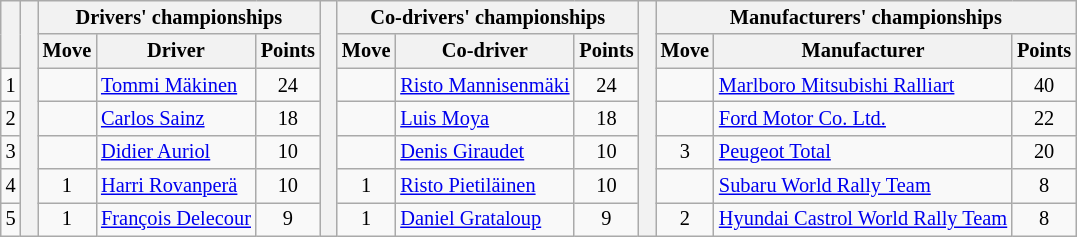<table class="wikitable" style="font-size:85%;">
<tr>
<th rowspan="2"></th>
<th rowspan="7" style="width:5px;"></th>
<th colspan="3">Drivers' championships</th>
<th rowspan="7" style="width:5px;"></th>
<th colspan="3" nowrap>Co-drivers' championships</th>
<th rowspan="7" style="width:5px;"></th>
<th colspan="3" nowrap>Manufacturers' championships</th>
</tr>
<tr>
<th>Move</th>
<th>Driver</th>
<th>Points</th>
<th>Move</th>
<th>Co-driver</th>
<th>Points</th>
<th>Move</th>
<th>Manufacturer</th>
<th>Points</th>
</tr>
<tr>
<td align="center">1</td>
<td align="center"></td>
<td> <a href='#'>Tommi Mäkinen</a></td>
<td align="center">24</td>
<td align="center"></td>
<td> <a href='#'>Risto Mannisenmäki</a></td>
<td align="center">24</td>
<td align="center"></td>
<td> <a href='#'>Marlboro Mitsubishi Ralliart</a></td>
<td align="center">40</td>
</tr>
<tr>
<td align="center">2</td>
<td align="center"></td>
<td> <a href='#'>Carlos Sainz</a></td>
<td align="center">18</td>
<td align="center"></td>
<td> <a href='#'>Luis Moya</a></td>
<td align="center">18</td>
<td align="center"></td>
<td> <a href='#'>Ford Motor Co. Ltd.</a></td>
<td align="center">22</td>
</tr>
<tr>
<td align="center">3</td>
<td align="center"></td>
<td> <a href='#'>Didier Auriol</a></td>
<td align="center">10</td>
<td align="center"></td>
<td> <a href='#'>Denis Giraudet</a></td>
<td align="center">10</td>
<td align="center"> 3</td>
<td> <a href='#'>Peugeot Total</a></td>
<td align="center">20</td>
</tr>
<tr>
<td align="center">4</td>
<td align="center"> 1</td>
<td> <a href='#'>Harri Rovanperä</a></td>
<td align="center">10</td>
<td align="center"> 1</td>
<td> <a href='#'>Risto Pietiläinen</a></td>
<td align="center">10</td>
<td align="center"></td>
<td> <a href='#'>Subaru World Rally Team</a></td>
<td align="center">8</td>
</tr>
<tr>
<td align="center">5</td>
<td align="center"> 1</td>
<td> <a href='#'>François Delecour</a></td>
<td align="center">9</td>
<td align="center"> 1</td>
<td> <a href='#'>Daniel Grataloup</a></td>
<td align="center">9</td>
<td align="center"> 2</td>
<td> <a href='#'>Hyundai Castrol World Rally Team</a></td>
<td align="center">8</td>
</tr>
</table>
